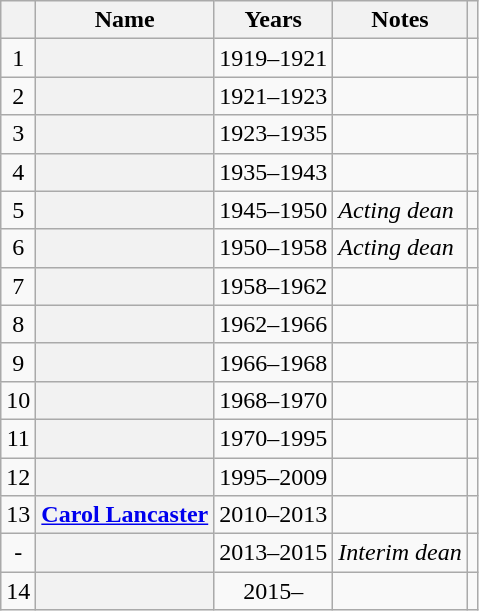<table class="wikitable sortable plainrowheaders">
<tr>
<th scope="col"></th>
<th scope="col">Name</th>
<th scope="col">Years</th>
<th scope="col" class="unsortable">Notes</th>
<th scope="col" class="unsortable"></th>
</tr>
<tr>
<td align="center">1</td>
<th scope="row"> </th>
<td align="center">1919–1921</td>
<td></td>
<td align="center"></td>
</tr>
<tr>
<td align="center">2</td>
<th scope="row"></th>
<td align="center">1921–1923</td>
<td></td>
<td align="center"></td>
</tr>
<tr>
<td align="center">3</td>
<th scope="row"></th>
<td align="center">1923–1935</td>
<td></td>
<td align="center"></td>
</tr>
<tr>
<td align="center">4</td>
<th scope="row"></th>
<td align="center">1935–1943</td>
<td></td>
<td align="center"></td>
</tr>
<tr>
<td align="center">5</td>
<th scope="row"> </th>
<td align="center">1945–1950</td>
<td><em>Acting dean</em></td>
<td align="center"></td>
</tr>
<tr>
<td align="center">6</td>
<th scope="row"> </th>
<td align="center">1950–1958</td>
<td><em>Acting dean</em></td>
<td align="center"></td>
</tr>
<tr>
<td align="center">7</td>
<th scope="row"></th>
<td align="center">1958–1962</td>
<td></td>
<td align="center"></td>
</tr>
<tr>
<td align="center">8</td>
<th scope="row"></th>
<td align="center">1962–1966</td>
<td></td>
<td align="center"></td>
</tr>
<tr>
<td align="center">9</td>
<th scope="row"> </th>
<td align="center">1966–1968</td>
<td></td>
<td align="center"></td>
</tr>
<tr>
<td align="center">10</td>
<th scope="row"></th>
<td align="center">1968–1970</td>
<td></td>
<td align="center"></td>
</tr>
<tr>
<td align="center">11</td>
<th scope="row"></th>
<td align="center">1970–1995</td>
<td></td>
<td align="center"></td>
</tr>
<tr>
<td align="center">12</td>
<th scope="row"></th>
<td align="center">1995–2009</td>
<td></td>
<td align="center"></td>
</tr>
<tr>
<td align="center">13</td>
<th scope="row"><a href='#'>Carol Lancaster</a></th>
<td align="center">2010–2013</td>
<td></td>
<td align="center"></td>
</tr>
<tr>
<td align="center">-</td>
<th scope="row"></th>
<td align="center">2013–2015</td>
<td><em>Interim dean</em></td>
<td align="center"></td>
</tr>
<tr>
<td align="center">14</td>
<th scope="row"></th>
<td align="center">2015–</td>
<td></td>
<td align="center"></td>
</tr>
</table>
